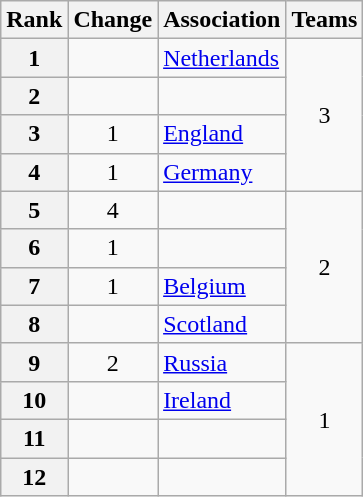<table class = "wikitable" style = "text-align:center">
<tr>
<th>Rank</th>
<th>Change</th>
<th>Association</th>
<th>Teams</th>
</tr>
<tr>
<th>1</th>
<td></td>
<td align=left> <a href='#'>Netherlands</a></td>
<td rowspan=4>3</td>
</tr>
<tr>
<th>2</th>
<td></td>
<td align=left></td>
</tr>
<tr>
<th>3</th>
<td> 1</td>
<td align=left> <a href='#'>England</a></td>
</tr>
<tr>
<th>4</th>
<td> 1</td>
<td align=left> <a href='#'>Germany</a></td>
</tr>
<tr>
<th>5</th>
<td> 4</td>
<td align=left></td>
<td rowspan=4>2</td>
</tr>
<tr>
<th>6</th>
<td> 1</td>
<td align=left></td>
</tr>
<tr>
<th>7</th>
<td> 1</td>
<td align=left> <a href='#'>Belgium</a></td>
</tr>
<tr>
<th>8</th>
<td></td>
<td align=left> <a href='#'>Scotland</a></td>
</tr>
<tr>
<th>9</th>
<td> 2</td>
<td align=left> <a href='#'>Russia</a></td>
<td rowspan=4>1</td>
</tr>
<tr>
<th>10</th>
<td></td>
<td align=left> <a href='#'>Ireland</a></td>
</tr>
<tr>
<th>11</th>
<td></td>
<td align=left></td>
</tr>
<tr>
<th>12</th>
<td></td>
<td align=left></td>
</tr>
</table>
